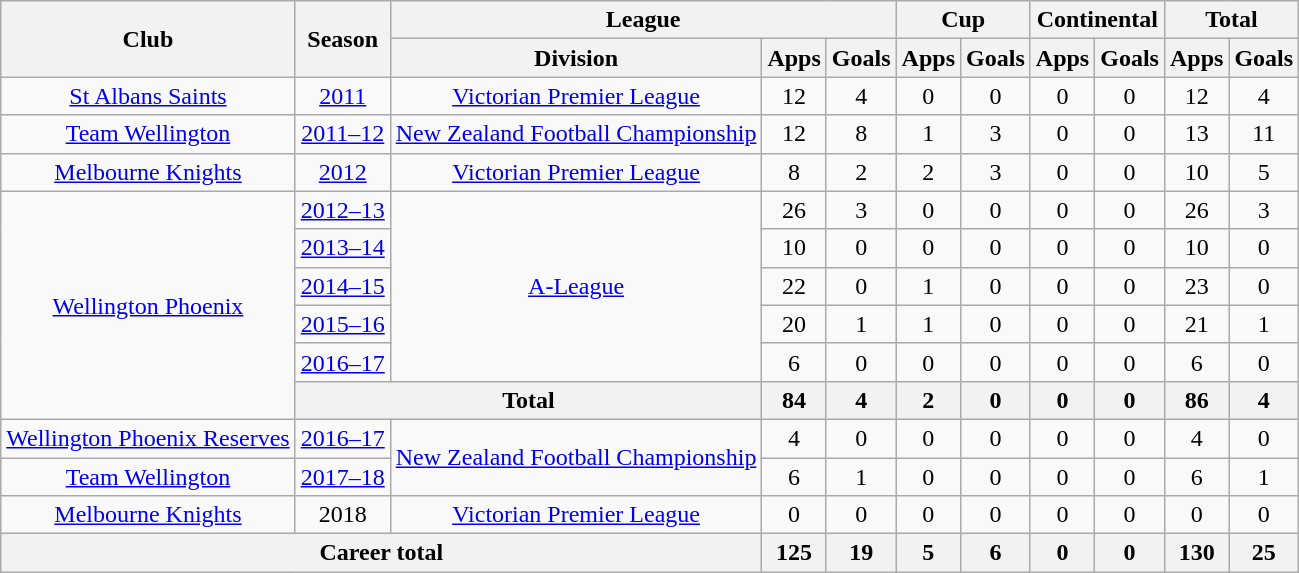<table class="wikitable" style="text-align: center;">
<tr>
<th rowspan="2">Club</th>
<th rowspan="2">Season</th>
<th colspan="3">League</th>
<th colspan="2">Cup</th>
<th colspan="2">Continental</th>
<th colspan="2">Total</th>
</tr>
<tr>
<th>Division</th>
<th>Apps</th>
<th>Goals</th>
<th>Apps</th>
<th>Goals</th>
<th>Apps</th>
<th>Goals</th>
<th>Apps</th>
<th>Goals</th>
</tr>
<tr>
<td><a href='#'>St Albans Saints</a></td>
<td><a href='#'>2011</a></td>
<td><a href='#'>Victorian Premier League</a></td>
<td>12</td>
<td>4</td>
<td>0</td>
<td>0</td>
<td>0</td>
<td>0</td>
<td>12</td>
<td>4</td>
</tr>
<tr>
<td><a href='#'>Team Wellington</a></td>
<td><a href='#'>2011–12</a></td>
<td><a href='#'>New Zealand Football Championship</a></td>
<td>12</td>
<td>8</td>
<td>1</td>
<td>3</td>
<td>0</td>
<td>0</td>
<td>13</td>
<td>11</td>
</tr>
<tr>
<td><a href='#'>Melbourne Knights</a></td>
<td><a href='#'>2012</a></td>
<td><a href='#'>Victorian Premier League</a></td>
<td>8</td>
<td>2</td>
<td>2</td>
<td>3</td>
<td>0</td>
<td>0</td>
<td>10</td>
<td>5</td>
</tr>
<tr>
<td rowspan="6" valign="center"><a href='#'>Wellington Phoenix</a></td>
<td><a href='#'>2012–13</a></td>
<td rowspan=5><a href='#'>A-League</a></td>
<td>26</td>
<td>3</td>
<td>0</td>
<td>0</td>
<td>0</td>
<td>0</td>
<td>26</td>
<td>3</td>
</tr>
<tr>
<td><a href='#'>2013–14</a></td>
<td>10</td>
<td>0</td>
<td>0</td>
<td>0</td>
<td>0</td>
<td>0</td>
<td>10</td>
<td>0</td>
</tr>
<tr>
<td><a href='#'>2014–15</a></td>
<td>22</td>
<td>0</td>
<td>1</td>
<td>0</td>
<td>0</td>
<td>0</td>
<td>23</td>
<td>0</td>
</tr>
<tr>
<td><a href='#'>2015–16</a></td>
<td>20</td>
<td>1</td>
<td>1</td>
<td>0</td>
<td>0</td>
<td>0</td>
<td>21</td>
<td>1</td>
</tr>
<tr>
<td><a href='#'>2016–17</a></td>
<td>6</td>
<td>0</td>
<td>0</td>
<td>0</td>
<td>0</td>
<td>0</td>
<td>6</td>
<td>0</td>
</tr>
<tr>
<th colspan=2>Total</th>
<th>84</th>
<th>4</th>
<th>2</th>
<th>0</th>
<th>0</th>
<th>0</th>
<th>86</th>
<th>4</th>
</tr>
<tr>
<td><a href='#'>Wellington Phoenix Reserves</a></td>
<td><a href='#'>2016–17</a></td>
<td rowspan=2><a href='#'>New Zealand Football Championship</a></td>
<td>4</td>
<td>0</td>
<td>0</td>
<td>0</td>
<td>0</td>
<td>0</td>
<td>4</td>
<td>0</td>
</tr>
<tr>
<td><a href='#'>Team Wellington</a></td>
<td><a href='#'>2017–18</a></td>
<td>6</td>
<td>1</td>
<td>0</td>
<td>0</td>
<td>0</td>
<td>0</td>
<td>6</td>
<td>1</td>
</tr>
<tr>
<td><a href='#'>Melbourne Knights</a></td>
<td>2018</td>
<td><a href='#'>Victorian Premier League</a></td>
<td>0</td>
<td>0</td>
<td>0</td>
<td>0</td>
<td>0</td>
<td>0</td>
<td>0</td>
<td>0</td>
</tr>
<tr>
<th colspan=3>Career total</th>
<th>125</th>
<th>19</th>
<th>5</th>
<th>6</th>
<th>0</th>
<th>0</th>
<th>130</th>
<th>25</th>
</tr>
</table>
